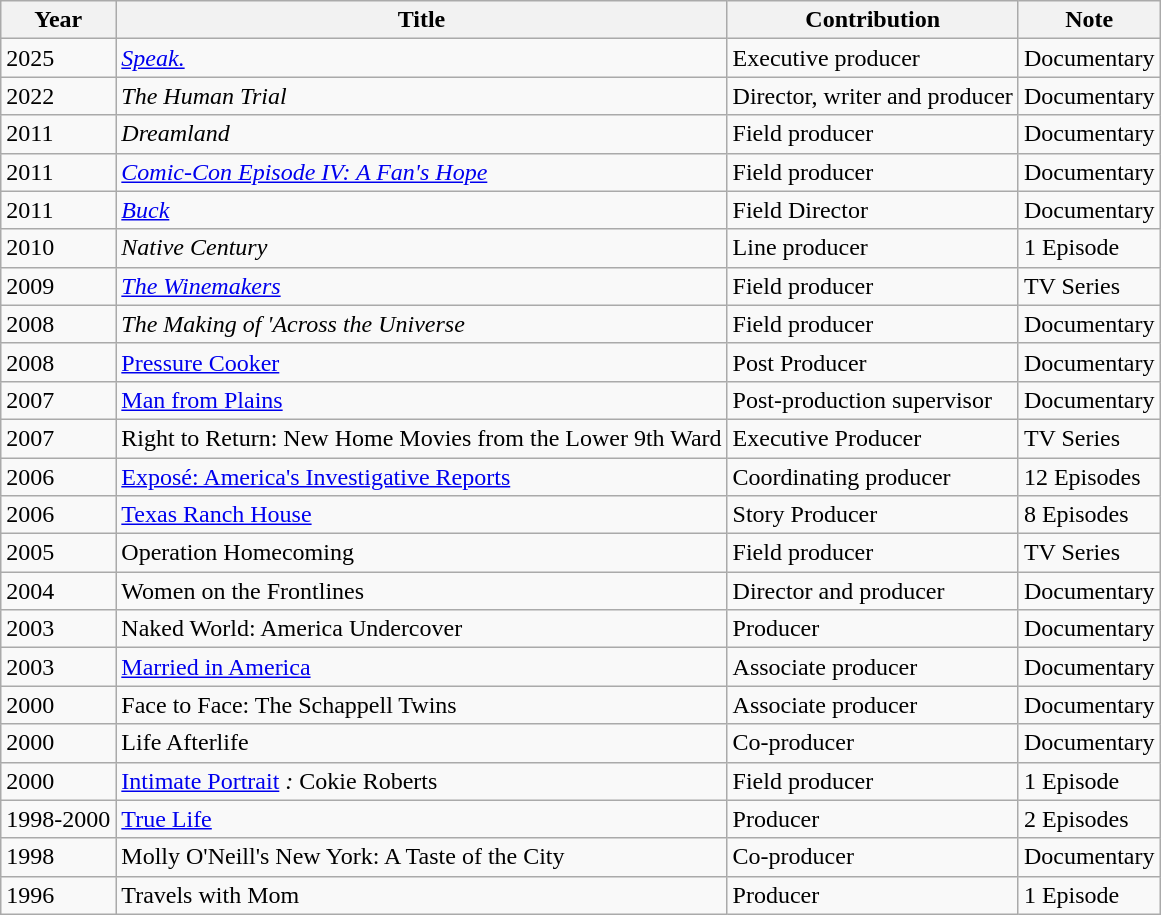<table class="wikitable sortable">
<tr>
<th>Year</th>
<th>Title</th>
<th>Contribution</th>
<th>Note</th>
</tr>
<tr>
<td>2025</td>
<td><em><a href='#'>Speak.</a></em></td>
<td>Executive producer</td>
<td>Documentary</td>
</tr>
<tr>
<td>2022</td>
<td><em>The Human Trial</em></td>
<td>Director, writer and producer</td>
<td>Documentary</td>
</tr>
<tr>
<td>2011</td>
<td><em>Dreamland</em></td>
<td>Field producer</td>
<td>Documentary</td>
</tr>
<tr>
<td>2011</td>
<td><em><a href='#'>Comic-Con Episode IV: A Fan's Hope</a></em></td>
<td>Field producer</td>
<td>Documentary</td>
</tr>
<tr>
<td>2011</td>
<td><em><a href='#'>Buck</a></em></td>
<td>Field Director</td>
<td>Documentary</td>
</tr>
<tr>
<td>2010</td>
<td><em>Native Century</em></td>
<td>Line producer</td>
<td>1 Episode</td>
</tr>
<tr>
<td>2009</td>
<td><em><a href='#'>The Winemakers</a></em></td>
<td>Field producer</td>
<td>TV Series</td>
</tr>
<tr>
<td>2008</td>
<td><em>The Making of 'Across the Universe<strong></td>
<td>Field producer</td>
<td>Documentary</td>
</tr>
<tr>
<td>2008</td>
<td></em><a href='#'>Pressure Cooker</a><em></td>
<td>Post Producer</td>
<td>Documentary</td>
</tr>
<tr>
<td>2007</td>
<td></em><a href='#'>Man from Plains</a><em></td>
<td>Post-production supervisor</td>
<td>Documentary</td>
</tr>
<tr>
<td>2007</td>
<td></em>Right to Return: New Home Movies from the Lower 9th Ward<em></td>
<td>Executive Producer</td>
<td>TV Series</td>
</tr>
<tr>
<td>2006</td>
<td></em><a href='#'>Exposé: America's Investigative Reports</a><em></td>
<td>Coordinating producer</td>
<td>12 Episodes</td>
</tr>
<tr>
<td>2006</td>
<td></em><a href='#'>Texas Ranch House</a><em></td>
<td>Story Producer</td>
<td>8 Episodes</td>
</tr>
<tr>
<td>2005</td>
<td></em>Operation Homecoming<em></td>
<td>Field producer</td>
<td>TV Series</td>
</tr>
<tr>
<td>2004</td>
<td></em>Women on the Frontlines<em></td>
<td>Director and producer</td>
<td>Documentary</td>
</tr>
<tr>
<td>2003</td>
<td></em>Naked World: America Undercover<em></td>
<td>Producer</td>
<td>Documentary</td>
</tr>
<tr>
<td>2003</td>
<td></em><a href='#'>Married in America</a><em></td>
<td>Associate producer</td>
<td>Documentary</td>
</tr>
<tr>
<td>2000</td>
<td></em>Face to Face: The Schappell Twins<em></td>
<td>Associate producer</td>
<td>Documentary</td>
</tr>
<tr>
<td>2000</td>
<td></em>Life Afterlife<em></td>
<td>Co-producer</td>
<td>Documentary</td>
</tr>
<tr>
<td>2000</td>
<td></em><a href='#'>Intimate Portrait</a><em> : </em>Cokie Roberts<em></td>
<td>Field producer</td>
<td>1 Episode</td>
</tr>
<tr>
<td>1998-2000</td>
<td></em><a href='#'>True Life</a><em></td>
<td>Producer</td>
<td>2 Episodes</td>
</tr>
<tr>
<td>1998</td>
<td></em>Molly O'Neill's New York: A Taste of the City<em></td>
<td>Co-producer</td>
<td>Documentary</td>
</tr>
<tr>
<td>1996</td>
<td></em>Travels with Mom<em></td>
<td>Producer</td>
<td>1 Episode</td>
</tr>
</table>
